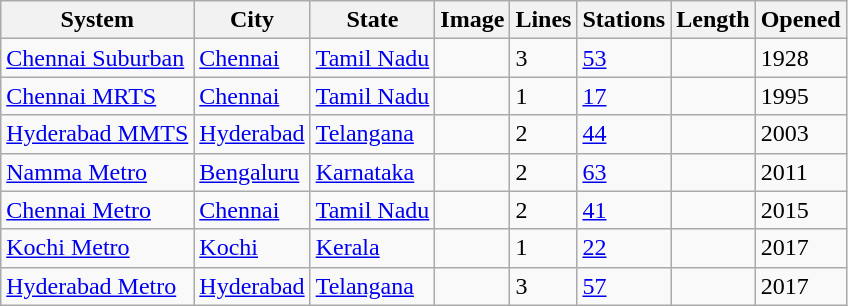<table class="sortable wikitable" style="text-align:left;" style="font-size: 85%">
<tr>
<th>System</th>
<th>City</th>
<th>State</th>
<th>Image</th>
<th>Lines</th>
<th>Stations</th>
<th>Length</th>
<th>Opened</th>
</tr>
<tr>
<td><a href='#'>Chennai Suburban</a></td>
<td><a href='#'>Chennai</a></td>
<td><a href='#'>Tamil Nadu</a></td>
<td></td>
<td>3</td>
<td><a href='#'>53</a></td>
<td></td>
<td>1928</td>
</tr>
<tr>
<td><a href='#'>Chennai MRTS</a></td>
<td><a href='#'>Chennai</a></td>
<td><a href='#'>Tamil Nadu</a></td>
<td></td>
<td>1</td>
<td><a href='#'>17</a></td>
<td></td>
<td>1995</td>
</tr>
<tr>
<td><a href='#'>Hyderabad MMTS</a></td>
<td><a href='#'>Hyderabad</a></td>
<td><a href='#'>Telangana</a></td>
<td></td>
<td>2</td>
<td><a href='#'>44</a></td>
<td></td>
<td>2003</td>
</tr>
<tr>
<td><a href='#'>Namma Metro</a></td>
<td><a href='#'>Bengaluru</a></td>
<td><a href='#'>Karnataka</a></td>
<td></td>
<td>2</td>
<td><a href='#'>63</a></td>
<td></td>
<td>2011</td>
</tr>
<tr>
<td><a href='#'>Chennai Metro</a></td>
<td><a href='#'>Chennai</a></td>
<td><a href='#'>Tamil Nadu</a></td>
<td></td>
<td>2</td>
<td><a href='#'>41</a></td>
<td></td>
<td>2015</td>
</tr>
<tr>
<td><a href='#'>Kochi Metro</a></td>
<td><a href='#'>Kochi</a></td>
<td><a href='#'>Kerala</a></td>
<td></td>
<td>1</td>
<td><a href='#'>22</a></td>
<td></td>
<td>2017</td>
</tr>
<tr>
<td><a href='#'>Hyderabad Metro</a></td>
<td><a href='#'>Hyderabad</a></td>
<td><a href='#'>Telangana</a></td>
<td></td>
<td>3</td>
<td><a href='#'>57</a></td>
<td></td>
<td>2017</td>
</tr>
</table>
